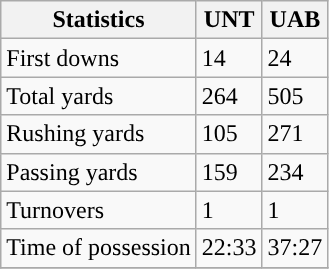<table class="wikitable">
<tr>
<th>Statistics</th>
<th>UNT</th>
<th>UAB</th>
</tr>
<tr>
<td>First downs</td>
<td>14</td>
<td>24</td>
</tr>
<tr>
<td>Total yards</td>
<td>264</td>
<td>505</td>
</tr>
<tr>
<td>Rushing yards</td>
<td>105</td>
<td>271</td>
</tr>
<tr>
<td>Passing yards</td>
<td>159</td>
<td>234</td>
</tr>
<tr>
<td>Turnovers</td>
<td>1</td>
<td>1</td>
</tr>
<tr>
<td>Time of possession</td>
<td>22:33</td>
<td>37:27</td>
</tr>
<tr>
</tr>
</table>
